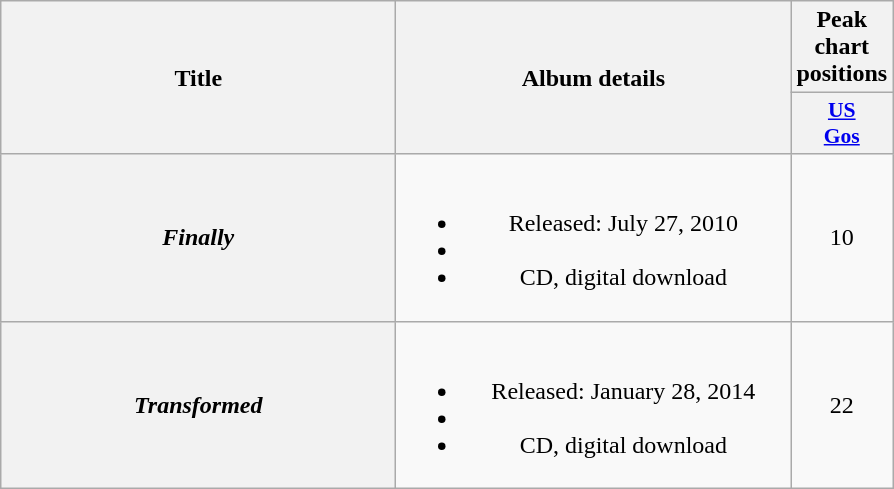<table class="wikitable plainrowheaders" style="text-align:center;">
<tr>
<th scope="col" rowspan="2" style="width:16em;">Title</th>
<th scope="col" rowspan="2" style="width:16em;">Album details</th>
<th scope="col" colspan="1">Peak chart positions</th>
</tr>
<tr>
<th style="width:3em; font-size:90%"><a href='#'>US<br>Gos</a></th>
</tr>
<tr>
<th scope="row"><em>Finally</em></th>
<td><br><ul><li>Released: July 27, 2010</li><li></li><li>CD, digital download</li></ul></td>
<td>10</td>
</tr>
<tr>
<th scope="row"><em>Transformed</em></th>
<td><br><ul><li>Released: January 28, 2014</li><li></li><li>CD, digital download</li></ul></td>
<td>22</td>
</tr>
</table>
